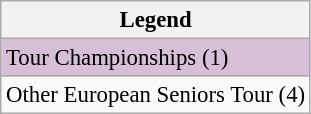<table class="wikitable" style="font-size:95%;">
<tr>
<th>Legend</th>
</tr>
<tr style="background:thistle;">
<td>Tour Championships (1)</td>
</tr>
<tr>
<td>Other European Seniors Tour (4)</td>
</tr>
</table>
